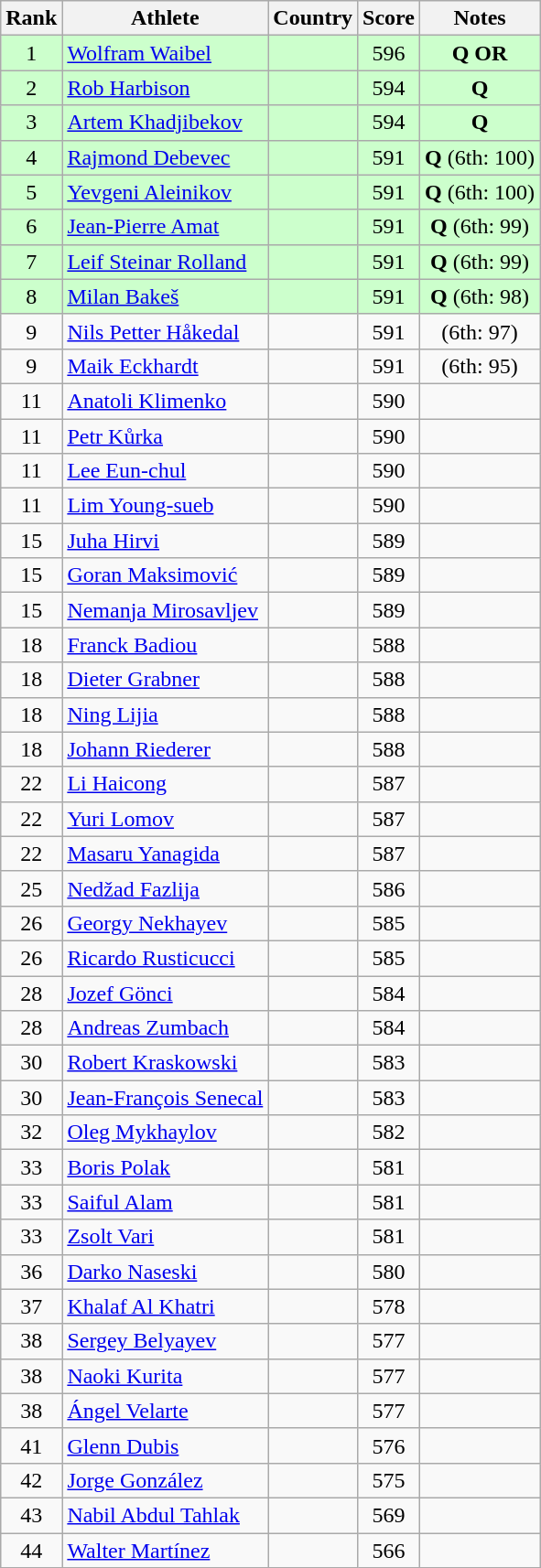<table class="wikitable sortable" style="text-align: center">
<tr>
<th>Rank</th>
<th>Athlete</th>
<th>Country</th>
<th>Score</th>
<th>Notes</th>
</tr>
<tr bgcolor=#ccffcc>
<td>1</td>
<td align=left><a href='#'>Wolfram Waibel</a></td>
<td align=left></td>
<td>596</td>
<td><strong>Q OR</strong></td>
</tr>
<tr bgcolor=#ccffcc>
<td>2</td>
<td align=left><a href='#'>Rob Harbison</a></td>
<td align=left></td>
<td>594</td>
<td><strong>Q</strong></td>
</tr>
<tr bgcolor=#ccffcc>
<td>3</td>
<td align=left><a href='#'>Artem Khadjibekov</a></td>
<td align=left></td>
<td>594</td>
<td><strong>Q</strong></td>
</tr>
<tr bgcolor=#ccffcc>
<td>4</td>
<td align=left><a href='#'>Rajmond Debevec</a></td>
<td align=left></td>
<td>591</td>
<td><strong>Q</strong> (6th: 100)</td>
</tr>
<tr bgcolor=#ccffcc>
<td>5</td>
<td align=left><a href='#'>Yevgeni Aleinikov</a></td>
<td align=left></td>
<td>591</td>
<td><strong>Q</strong> (6th: 100)</td>
</tr>
<tr bgcolor=#ccffcc>
<td>6</td>
<td align=left><a href='#'>Jean-Pierre Amat</a></td>
<td align=left></td>
<td>591</td>
<td><strong>Q</strong> (6th: 99)</td>
</tr>
<tr bgcolor=#ccffcc>
<td>7</td>
<td align=left><a href='#'>Leif Steinar Rolland</a></td>
<td align=left></td>
<td>591</td>
<td><strong>Q</strong> (6th: 99)</td>
</tr>
<tr bgcolor=#ccffcc>
<td>8</td>
<td align=left><a href='#'>Milan Bakeš</a></td>
<td align=left></td>
<td>591</td>
<td><strong>Q</strong> (6th: 98)</td>
</tr>
<tr>
<td>9</td>
<td align=left><a href='#'>Nils Petter Håkedal</a></td>
<td align=left></td>
<td>591</td>
<td>(6th: 97)</td>
</tr>
<tr>
<td>9</td>
<td align=left><a href='#'>Maik Eckhardt</a></td>
<td align=left></td>
<td>591</td>
<td>(6th: 95)</td>
</tr>
<tr>
<td>11</td>
<td align=left><a href='#'>Anatoli Klimenko</a></td>
<td align=left></td>
<td>590</td>
<td></td>
</tr>
<tr>
<td>11</td>
<td align=left><a href='#'>Petr Kůrka</a></td>
<td align=left></td>
<td>590</td>
<td></td>
</tr>
<tr>
<td>11</td>
<td align=left><a href='#'>Lee Eun-chul</a></td>
<td align=left></td>
<td>590</td>
<td></td>
</tr>
<tr>
<td>11</td>
<td align=left><a href='#'>Lim Young-sueb</a></td>
<td align=left></td>
<td>590</td>
<td></td>
</tr>
<tr>
<td>15</td>
<td align=left><a href='#'>Juha Hirvi</a></td>
<td align=left></td>
<td>589</td>
<td></td>
</tr>
<tr>
<td>15</td>
<td align=left><a href='#'>Goran Maksimović</a></td>
<td align=left></td>
<td>589</td>
<td></td>
</tr>
<tr>
<td>15</td>
<td align=left><a href='#'>Nemanja Mirosavljev</a></td>
<td align=left></td>
<td>589</td>
<td></td>
</tr>
<tr>
<td>18</td>
<td align=left><a href='#'>Franck Badiou</a></td>
<td align=left></td>
<td>588</td>
<td></td>
</tr>
<tr>
<td>18</td>
<td align=left><a href='#'>Dieter Grabner</a></td>
<td align=left></td>
<td>588</td>
<td></td>
</tr>
<tr>
<td>18</td>
<td align=left><a href='#'>Ning Lijia</a></td>
<td align=left></td>
<td>588</td>
<td></td>
</tr>
<tr>
<td>18</td>
<td align=left><a href='#'>Johann Riederer</a></td>
<td align=left></td>
<td>588</td>
<td></td>
</tr>
<tr>
<td>22</td>
<td align=left><a href='#'>Li Haicong</a></td>
<td align=left></td>
<td>587</td>
<td></td>
</tr>
<tr>
<td>22</td>
<td align=left><a href='#'>Yuri Lomov</a></td>
<td align=left></td>
<td>587</td>
<td></td>
</tr>
<tr>
<td>22</td>
<td align=left><a href='#'>Masaru Yanagida</a></td>
<td align=left></td>
<td>587</td>
<td></td>
</tr>
<tr>
<td>25</td>
<td align=left><a href='#'>Nedžad Fazlija</a></td>
<td align=left></td>
<td>586</td>
<td></td>
</tr>
<tr>
<td>26</td>
<td align=left><a href='#'>Georgy Nekhayev</a></td>
<td align=left></td>
<td>585</td>
<td></td>
</tr>
<tr>
<td>26</td>
<td align=left><a href='#'>Ricardo Rusticucci</a></td>
<td align=left></td>
<td>585</td>
<td></td>
</tr>
<tr>
<td>28</td>
<td align=left><a href='#'>Jozef Gönci</a></td>
<td align=left></td>
<td>584</td>
<td></td>
</tr>
<tr>
<td>28</td>
<td align=left><a href='#'>Andreas Zumbach</a></td>
<td align=left></td>
<td>584</td>
<td></td>
</tr>
<tr>
<td>30</td>
<td align=left><a href='#'>Robert Kraskowski</a></td>
<td align=left></td>
<td>583</td>
<td></td>
</tr>
<tr>
<td>30</td>
<td align=left><a href='#'>Jean-François Senecal</a></td>
<td align=left></td>
<td>583</td>
<td></td>
</tr>
<tr>
<td>32</td>
<td align=left><a href='#'>Oleg Mykhaylov</a></td>
<td align=left></td>
<td>582</td>
<td></td>
</tr>
<tr>
<td>33</td>
<td align=left><a href='#'>Boris Polak</a></td>
<td align=left></td>
<td>581</td>
<td></td>
</tr>
<tr>
<td>33</td>
<td align=left><a href='#'>Saiful Alam</a></td>
<td align=left></td>
<td>581</td>
<td></td>
</tr>
<tr>
<td>33</td>
<td align=left><a href='#'>Zsolt Vari</a></td>
<td align=left></td>
<td>581</td>
<td></td>
</tr>
<tr>
<td>36</td>
<td align=left><a href='#'>Darko Naseski</a></td>
<td align=left></td>
<td>580</td>
<td></td>
</tr>
<tr>
<td>37</td>
<td align=left><a href='#'>Khalaf Al Khatri</a></td>
<td align=left></td>
<td>578</td>
<td></td>
</tr>
<tr>
<td>38</td>
<td align=left><a href='#'>Sergey Belyayev</a></td>
<td align=left></td>
<td>577</td>
<td></td>
</tr>
<tr>
<td>38</td>
<td align=left><a href='#'>Naoki Kurita</a></td>
<td align=left></td>
<td>577</td>
<td></td>
</tr>
<tr>
<td>38</td>
<td align=left><a href='#'>Ángel Velarte</a></td>
<td align=left></td>
<td>577</td>
<td></td>
</tr>
<tr>
<td>41</td>
<td align=left><a href='#'>Glenn Dubis</a></td>
<td align=left></td>
<td>576</td>
<td></td>
</tr>
<tr>
<td>42</td>
<td align=left><a href='#'>Jorge González</a></td>
<td align=left></td>
<td>575</td>
<td></td>
</tr>
<tr>
<td>43</td>
<td align=left><a href='#'>Nabil Abdul Tahlak</a></td>
<td align=left></td>
<td>569</td>
<td></td>
</tr>
<tr>
<td>44</td>
<td align=left><a href='#'>Walter Martínez</a></td>
<td align=left></td>
<td>566</td>
<td></td>
</tr>
</table>
